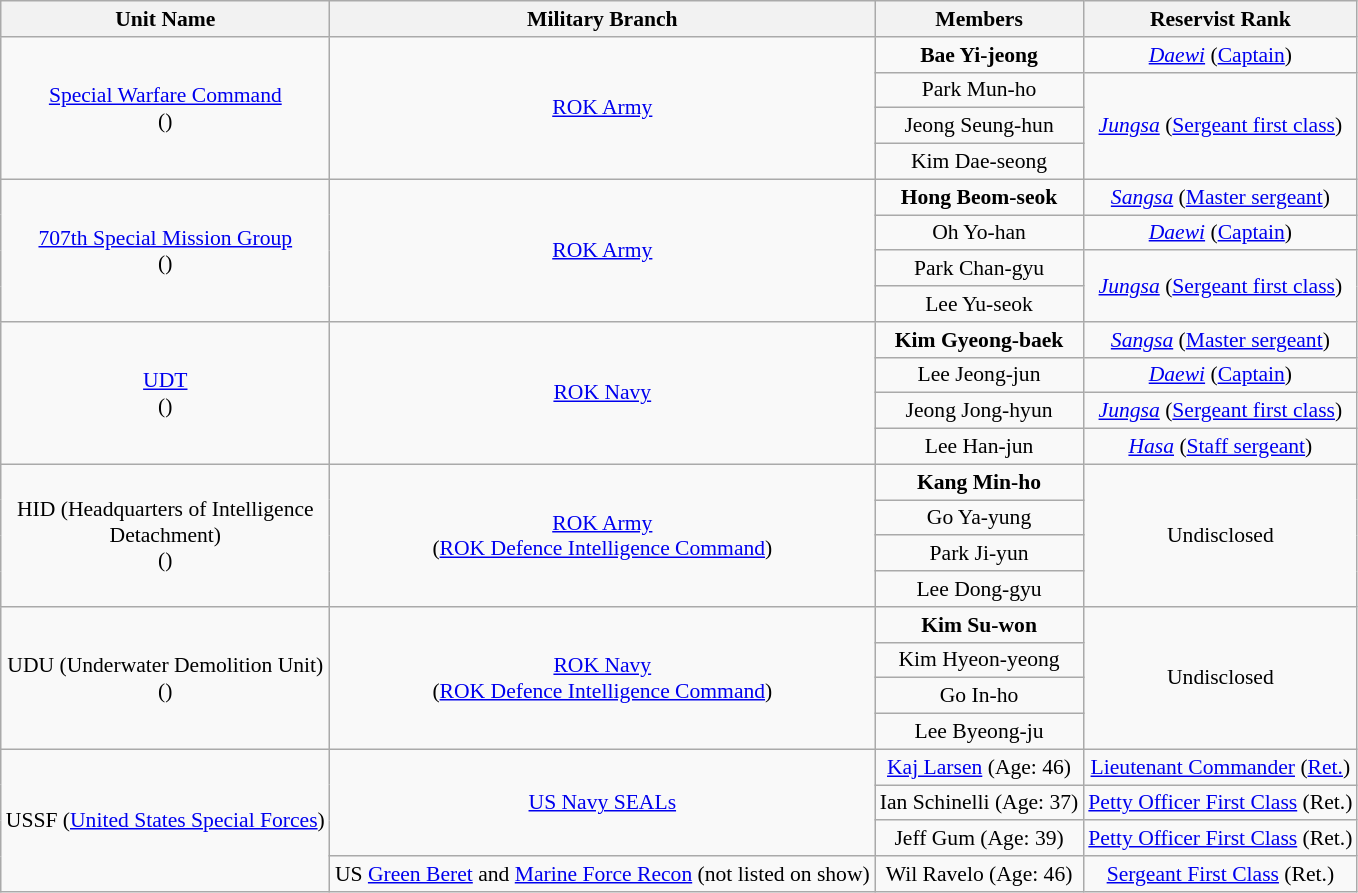<table class="wikitable mw-collapsible mw-collapsed" style="font-size:90%; text-align:center;">
<tr>
<th>Unit Name</th>
<th>Military Branch</th>
<th>Members</th>
<th>Reservist Rank</th>
</tr>
<tr>
<td rowspan="4"><a href='#'>Special Warfare Command</a><br>()</td>
<td rowspan="4"><a href='#'>ROK Army</a></td>
<td><strong>Bae Yi-jeong</strong></td>
<td><em><a href='#'>Daewi</a></em> (<a href='#'>Captain</a>)</td>
</tr>
<tr>
<td>Park Mun-ho</td>
<td rowspan="3"><em><a href='#'>Jungsa</a></em> (<a href='#'>Sergeant first class</a>)</td>
</tr>
<tr>
<td>Jeong Seung-hun</td>
</tr>
<tr>
<td>Kim Dae-seong</td>
</tr>
<tr>
<td rowspan="4"><a href='#'>707th Special Mission Group</a><br>()</td>
<td rowspan="4"><a href='#'>ROK Army</a></td>
<td><strong>Hong Beom-seok</strong></td>
<td><em><a href='#'>Sangsa</a></em> (<a href='#'>Master sergeant</a>)</td>
</tr>
<tr>
<td>Oh Yo-han</td>
<td><em><a href='#'>Daewi</a></em> (<a href='#'>Captain</a>)</td>
</tr>
<tr>
<td>Park Chan-gyu</td>
<td rowspan="2"><em><a href='#'>Jungsa</a></em> (<a href='#'>Sergeant first class</a>)</td>
</tr>
<tr>
<td>Lee Yu-seok</td>
</tr>
<tr>
<td rowspan="4"><a href='#'>UDT</a><br>()</td>
<td rowspan="4"><a href='#'>ROK Navy</a></td>
<td><strong>Kim Gyeong-baek</strong></td>
<td><em><a href='#'>Sangsa</a></em> (<a href='#'>Master sergeant</a>)</td>
</tr>
<tr>
<td>Lee Jeong-jun</td>
<td><em><a href='#'>Daewi</a></em> (<a href='#'>Captain</a>)</td>
</tr>
<tr>
<td>Jeong Jong-hyun</td>
<td><em><a href='#'>Jungsa</a></em> (<a href='#'>Sergeant first class</a>)</td>
</tr>
<tr>
<td>Lee Han-jun</td>
<td><em><a href='#'>Hasa</a></em> (<a href='#'>Staff sergeant</a>)</td>
</tr>
<tr>
<td rowspan="4" style="max-width:10em">HID (Headquarters of Intelligence Detachment)<br>()</td>
<td rowspan="4" style="max-width:5em"><a href='#'>ROK Army</a><br>(<a href='#'>ROK Defence Intelligence Command</a>)</td>
<td><strong>Kang Min-ho</strong></td>
<td rowspan="4">Undisclosed</td>
</tr>
<tr>
<td>Go Ya-yung</td>
</tr>
<tr>
<td>Park Ji-yun</td>
</tr>
<tr>
<td>Lee Dong-gyu</td>
</tr>
<tr>
<td rowspan="4">UDU (Underwater Demolition Unit)<br>()</td>
<td rowspan="4"><a href='#'>ROK Navy</a><br>(<a href='#'>ROK Defence Intelligence Command</a>)</td>
<td><strong>Kim Su-won</strong></td>
<td rowspan="4">Undisclosed</td>
</tr>
<tr>
<td>Kim Hyeon-yeong</td>
</tr>
<tr>
<td>Go In-ho</td>
</tr>
<tr>
<td>Lee Byeong-ju</td>
</tr>
<tr>
<td rowspan="4">USSF (<a href='#'>United States Special Forces</a>)</td>
<td rowspan="3"><a href='#'>US Navy SEALs</a></td>
<td><a href='#'>Kaj Larsen</a> (Age: 46)</td>
<td><a href='#'>Lieutenant Commander</a> (<a href='#'>Ret.</a>)</td>
</tr>
<tr>
<td>Ian Schinelli (Age: 37)</td>
<td><a href='#'>Petty Officer First Class</a> (Ret.)</td>
</tr>
<tr>
<td>Jeff Gum (Age: 39)</td>
<td><a href='#'>Petty Officer First Class</a> (Ret.)</td>
</tr>
<tr>
<td>US <a href='#'>Green Beret</a> and <a href='#'>Marine Force Recon</a> (not listed on show)</td>
<td>Wil Ravelo (Age: 46)</td>
<td><a href='#'>Sergeant First Class</a> (Ret.)</td>
</tr>
</table>
